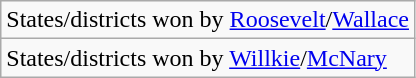<table class="wikitable">
<tr>
<td>States/districts won by <a href='#'>Roosevelt</a>/<a href='#'>Wallace</a></td>
</tr>
<tr>
<td>States/districts won by <a href='#'>Willkie</a>/<a href='#'>McNary</a></td>
</tr>
</table>
